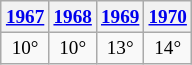<table class="wikitable" style="margin:0.5em ; font-size:80%">
<tr>
<th><a href='#'>1967</a></th>
<th><a href='#'>1968</a></th>
<th><a href='#'>1969</a></th>
<th><a href='#'>1970</a></th>
</tr>
<tr>
<td align=center>10°</td>
<td align=center>10°</td>
<td align=center>13°</td>
<td align=center>14°</td>
</tr>
</table>
